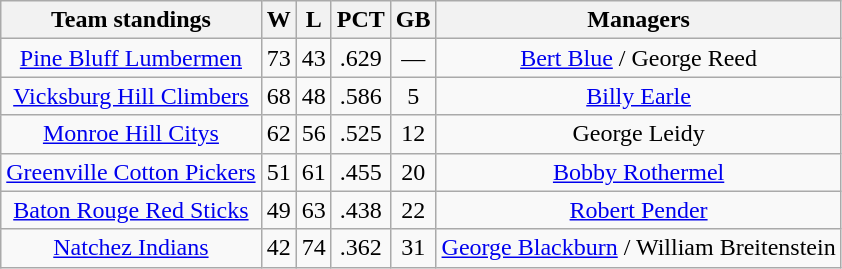<table class="wikitable" style="text-align:center">
<tr>
<th>Team standings</th>
<th>W</th>
<th>L</th>
<th>PCT</th>
<th>GB</th>
<th>Managers</th>
</tr>
<tr>
<td><a href='#'>Pine Bluff Lumbermen</a></td>
<td>73</td>
<td>43</td>
<td>.629</td>
<td>—</td>
<td><a href='#'>Bert Blue</a> / George Reed</td>
</tr>
<tr>
<td><a href='#'>Vicksburg Hill Climbers</a></td>
<td>68</td>
<td>48</td>
<td>.586</td>
<td>5</td>
<td><a href='#'>Billy Earle</a></td>
</tr>
<tr>
<td><a href='#'>Monroe Hill Citys</a></td>
<td>62</td>
<td>56</td>
<td>.525</td>
<td>12</td>
<td>George Leidy</td>
</tr>
<tr>
<td><a href='#'>Greenville Cotton Pickers</a></td>
<td>51</td>
<td>61</td>
<td>.455</td>
<td>20</td>
<td><a href='#'>Bobby Rothermel</a></td>
</tr>
<tr>
<td><a href='#'>Baton Rouge Red Sticks</a></td>
<td>49</td>
<td>63</td>
<td>.438</td>
<td>22</td>
<td><a href='#'>Robert Pender</a></td>
</tr>
<tr>
<td><a href='#'>Natchez Indians</a></td>
<td>42</td>
<td>74</td>
<td>.362</td>
<td>31</td>
<td><a href='#'>George Blackburn</a> / William Breitenstein</td>
</tr>
</table>
